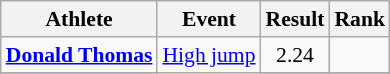<table class=wikitable style=font-size:90%;text-align:center>
<tr>
<th>Athlete</th>
<th>Event</th>
<th>Result</th>
<th>Rank</th>
</tr>
<tr>
<td align=left><strong><a href='#'>Donald Thomas</a></strong></td>
<td align=left rowspan=2><a href='#'>High jump</a></td>
<td>2.24</td>
<td></td>
</tr>
<tr>
</tr>
</table>
